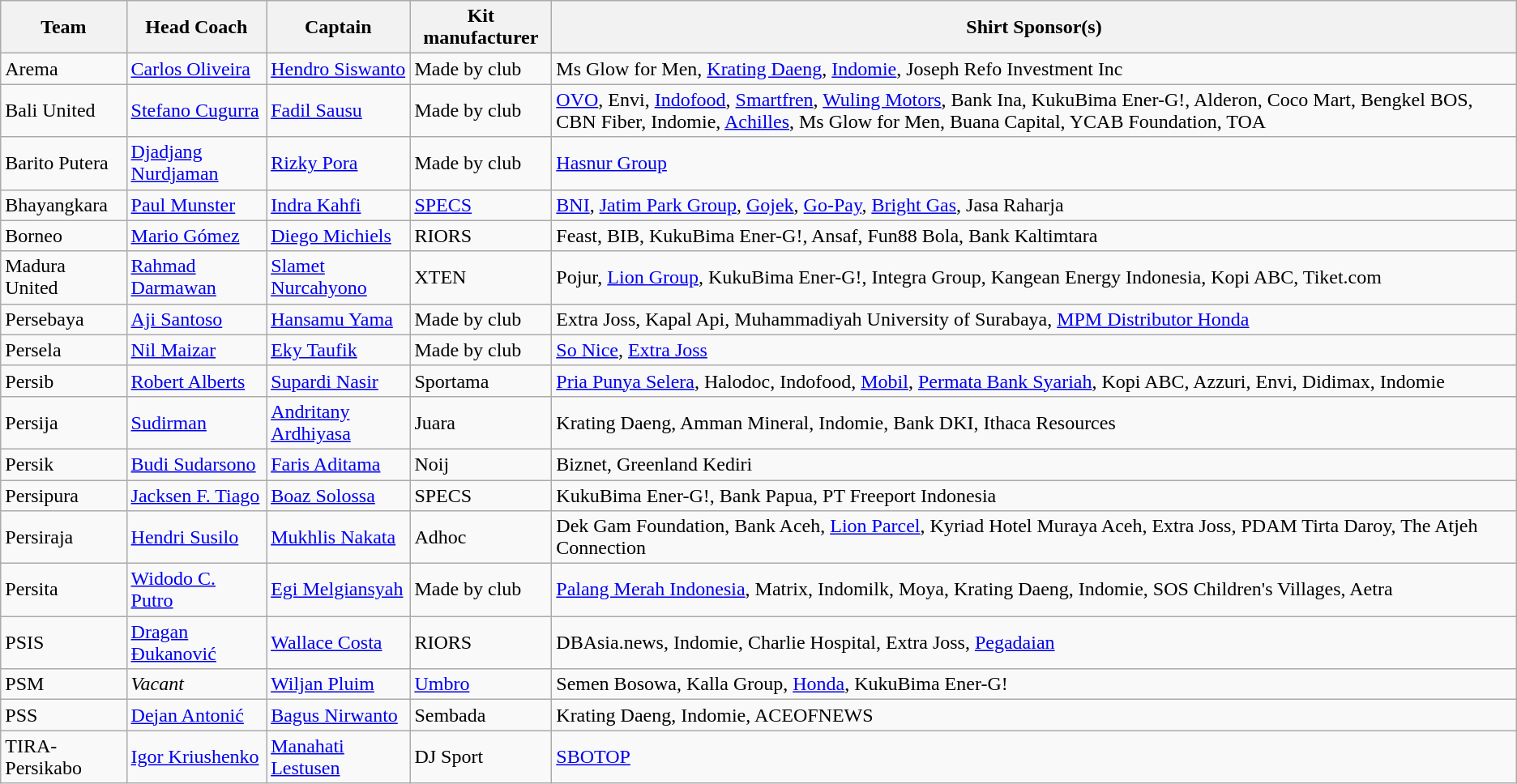<table class="wikitable sortable">
<tr>
<th>Team</th>
<th>Head Coach</th>
<th>Captain</th>
<th class="nowrap">Kit manufacturer</th>
<th class="unsortable">Shirt Sponsor(s)</th>
</tr>
<tr>
<td class="nowrap">Arema</td>
<td class="nowrap"> <a href='#'>Carlos Oliveira</a></td>
<td class="nowrap"> <a href='#'>Hendro Siswanto</a></td>
<td class="nowrap">Made by club</td>
<td>Ms Glow for Men, <a href='#'>Krating Daeng</a>, <a href='#'>Indomie</a>, Joseph Refo Investment Inc</td>
</tr>
<tr>
<td class="nowrap">Bali United</td>
<td class="nowrap"> <a href='#'>Stefano Cugurra</a></td>
<td class="nowrap"> <a href='#'>Fadil Sausu</a></td>
<td class="nowrap">Made by club</td>
<td><a href='#'>OVO</a>, Envi, <a href='#'>Indofood</a>, <a href='#'>Smartfren</a>, <a href='#'>Wuling Motors</a>, Bank Ina, KukuBima Ener-G!, Alderon, Coco Mart, Bengkel BOS, CBN Fiber, Indomie, <a href='#'>Achilles</a>, Ms Glow for Men, Buana Capital, YCAB Foundation, TOA</td>
</tr>
<tr>
<td class="nowrap">Barito Putera</td>
<td class="nowrap"> <a href='#'>Djadjang Nurdjaman</a></td>
<td class="nowrap"> <a href='#'>Rizky Pora</a></td>
<td class="nowrap">Made by club</td>
<td><a href='#'>Hasnur Group</a></td>
</tr>
<tr>
<td class="nowrap">Bhayangkara</td>
<td class="nowrap"> <a href='#'>Paul Munster</a></td>
<td class="nowrap"> <a href='#'>Indra Kahfi</a></td>
<td class="nowrap"><a href='#'>SPECS</a></td>
<td><a href='#'>BNI</a>, <a href='#'>Jatim Park Group</a>, <a href='#'>Gojek</a>, <a href='#'>Go-Pay</a>, <a href='#'>Bright Gas</a>, Jasa Raharja</td>
</tr>
<tr>
<td class="nowrap">Borneo</td>
<td class="nowrap"> <a href='#'>Mario Gómez</a></td>
<td class="nowrap"> <a href='#'>Diego Michiels</a></td>
<td class="nowrap">RIORS</td>
<td>Feast, BIB, KukuBima Ener-G!, Ansaf, Fun88 Bola, Bank Kaltimtara</td>
</tr>
<tr>
<td class="nowrap">Madura United</td>
<td class="nowrap"> <a href='#'>Rahmad Darmawan</a></td>
<td class="nowrap"> <a href='#'>Slamet Nurcahyono</a></td>
<td class="nowrap">XTEN</td>
<td>Pojur, <a href='#'>Lion Group</a>, KukuBima Ener-G!, Integra Group, Kangean Energy Indonesia, Kopi ABC, Tiket.com</td>
</tr>
<tr>
<td class="nowrap">Persebaya</td>
<td class="nowrap"> <a href='#'>Aji Santoso</a></td>
<td class="nowrap"> <a href='#'>Hansamu Yama</a></td>
<td class="nowrap">Made by club</td>
<td>Extra Joss, Kapal Api, Muhammadiyah University of Surabaya, <a href='#'>MPM Distributor Honda</a></td>
</tr>
<tr>
<td class="nowrap">Persela</td>
<td class="nowrap"> <a href='#'>Nil Maizar</a></td>
<td class="nowrap"> <a href='#'>Eky Taufik</a></td>
<td class="nowrap">Made by club</td>
<td><a href='#'>So Nice</a>, <a href='#'>Extra Joss</a></td>
</tr>
<tr>
<td class="nowrap">Persib</td>
<td class="nowrap"> <a href='#'>Robert Alberts</a></td>
<td class="nowrap"> <a href='#'>Supardi Nasir</a></td>
<td class="nowrap">Sportama</td>
<td><a href='#'>Pria Punya Selera</a>, Halodoc, Indofood, <a href='#'>Mobil</a>, <a href='#'>Permata Bank Syariah</a>, Kopi ABC, Azzuri, Envi, Didimax, Indomie</td>
</tr>
<tr>
<td class="nowrap">Persija</td>
<td class="nowrap"> <a href='#'>Sudirman</a></td>
<td class="nowrap"> <a href='#'>Andritany Ardhiyasa</a></td>
<td class="nowrap">Juara</td>
<td>Krating Daeng, Amman Mineral, Indomie, Bank DKI, Ithaca Resources</td>
</tr>
<tr>
<td class="nowrap">Persik</td>
<td class="nowrap"> <a href='#'>Budi Sudarsono</a></td>
<td class="nowrap"> <a href='#'>Faris Aditama</a></td>
<td class="nowrap">Noij</td>
<td>Biznet, Greenland Kediri</td>
</tr>
<tr>
<td class="nowrap">Persipura</td>
<td class="nowrap"> <a href='#'>Jacksen F. Tiago</a></td>
<td class="nowrap"> <a href='#'>Boaz Solossa</a></td>
<td class="nowrap">SPECS</td>
<td>KukuBima Ener-G!, Bank Papua, PT Freeport Indonesia</td>
</tr>
<tr>
<td class="nowrap">Persiraja</td>
<td class="nowrap"> <a href='#'>Hendri Susilo</a></td>
<td class="nowrap"> <a href='#'>Mukhlis Nakata</a></td>
<td class="nowrap">Adhoc</td>
<td>Dek Gam Foundation, Bank Aceh, <a href='#'>Lion Parcel</a>, Kyriad Hotel Muraya Aceh, Extra Joss, PDAM Tirta Daroy, The Atjeh Connection</td>
</tr>
<tr>
<td class="nowrap">Persita</td>
<td class="nowrap"> <a href='#'>Widodo C. Putro</a></td>
<td class="nowrap"> <a href='#'>Egi Melgiansyah</a></td>
<td class="nowrap">Made by club</td>
<td><a href='#'>Palang Merah Indonesia</a>, Matrix, Indomilk, Moya, Krating Daeng, Indomie, SOS Children's Villages, Aetra</td>
</tr>
<tr>
<td class="nowrap">PSIS</td>
<td class="nowrap"> <a href='#'>Dragan Đukanović</a></td>
<td class="nowrap"> <a href='#'>Wallace Costa</a></td>
<td class="nowrap">RIORS</td>
<td>DBAsia.news, Indomie, Charlie Hospital, Extra Joss, <a href='#'>Pegadaian</a></td>
</tr>
<tr>
<td class="nowrap">PSM</td>
<td class="nowrap"><em>Vacant</em></td>
<td class="nowrap"> <a href='#'>Wiljan Pluim</a></td>
<td class="nowrap"><a href='#'>Umbro</a></td>
<td>Semen Bosowa, Kalla Group, <a href='#'>Honda</a>, KukuBima Ener-G!</td>
</tr>
<tr>
<td class="nowrap">PSS</td>
<td class="nowrap"> <a href='#'>Dejan Antonić</a></td>
<td class="nowrap"> <a href='#'>Bagus Nirwanto</a></td>
<td class="nowrap">Sembada</td>
<td>Krating Daeng, Indomie, ACEOFNEWS</td>
</tr>
<tr>
<td class="nowrap">TIRA-Persikabo</td>
<td class="nowrap"> <a href='#'>Igor Kriushenko</a></td>
<td class="nowrap"> <a href='#'>Manahati Lestusen</a></td>
<td class="nowrap">DJ Sport</td>
<td><a href='#'>SBOTOP</a></td>
</tr>
</table>
